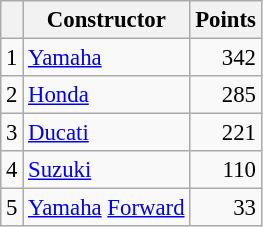<table class="wikitable" style="font-size: 95%;">
<tr>
<th></th>
<th>Constructor</th>
<th>Points</th>
</tr>
<tr>
<td align=center>1</td>
<td> <a href='#'>Yamaha</a></td>
<td align=right>342</td>
</tr>
<tr>
<td align=center>2</td>
<td> <a href='#'>Honda</a></td>
<td align=right>285</td>
</tr>
<tr>
<td align=center>3</td>
<td> <a href='#'>Ducati</a></td>
<td align=right>221</td>
</tr>
<tr>
<td align=center>4</td>
<td> <a href='#'>Suzuki</a></td>
<td align=right>110</td>
</tr>
<tr>
<td align=center>5</td>
<td> <a href='#'>Yamaha</a> <a href='#'>Forward</a></td>
<td align=right>33</td>
</tr>
</table>
